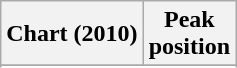<table class="wikitable sortable plainrowheaders">
<tr>
<th>Chart (2010)</th>
<th>Peak <br> position</th>
</tr>
<tr>
</tr>
<tr>
</tr>
</table>
